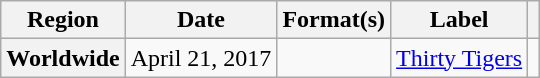<table class="wikitable plainrowheaders">
<tr>
<th scope="col">Region</th>
<th scope="col">Date</th>
<th scope="col">Format(s)</th>
<th scope="col">Label</th>
<th scope="col"></th>
</tr>
<tr>
<th scope="row">Worldwide</th>
<td>April 21, 2017</td>
<td></td>
<td><a href='#'>Thirty Tigers</a></td>
<td style="text-align:center;"></td>
</tr>
</table>
